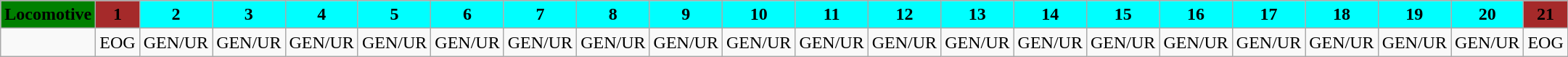<table class="wikitable plainrowheaders unsortable" style="text-align:center">
<tr>
<th scope="col" rowspan="1" style="background:green;">Locomotive</th>
<th scope="col" rowspan="1" style="background:brown;">1</th>
<th scope="col" rowspan="1" style="background:cyan;">2</th>
<th scope="col" rowspan="1" style="background:cyan;">3</th>
<th scope="col" rowspan="1" style="background:cyan;">4</th>
<th scope="col" rowspan="1" style="background:cyan;">5</th>
<th scope="col" rowspan="1" style="background:cyan;">6</th>
<th scope="col" rowspan="1" style="background:cyan;">7</th>
<th scope="col" rowspan="1" style="background:cyan;">8</th>
<th scope="col" rowspan="1" style="background:cyan;">9</th>
<th scope="col" rowspan="1" style="background:cyan;">10</th>
<th scope="col" rowspan="1" style="background:cyan;">11</th>
<th scope="col" rowspan="1" style="background:cyan;">12</th>
<th scope="col" rowspan="1" style="background:cyan;">13</th>
<th scope="col" rowspan="1" style="background:cyan;">14</th>
<th scope="col" rowspan="1" style="background:cyan;">15</th>
<th scope="col" rowspan="1" style="background:cyan;">16</th>
<th scope="col" rowspan="1" style="background:cyan;">17</th>
<th scope="col" rowspan="1" style="background:cyan;">18</th>
<th scope="col" rowspan="1" style="background:cyan;">19</th>
<th scope="col" rowspan="1" style="background:cyan;">20</th>
<th scope="col" rowspan="1" style="background:brown;">21</th>
</tr>
<tr>
<td></td>
<td>EOG</td>
<td>GEN/UR</td>
<td>GEN/UR</td>
<td>GEN/UR</td>
<td>GEN/UR</td>
<td>GEN/UR</td>
<td>GEN/UR</td>
<td>GEN/UR</td>
<td>GEN/UR</td>
<td>GEN/UR</td>
<td>GEN/UR</td>
<td>GEN/UR</td>
<td>GEN/UR</td>
<td>GEN/UR</td>
<td>GEN/UR</td>
<td>GEN/UR</td>
<td>GEN/UR</td>
<td>GEN/UR</td>
<td>GEN/UR</td>
<td>GEN/UR</td>
<td>EOG</td>
</tr>
</table>
